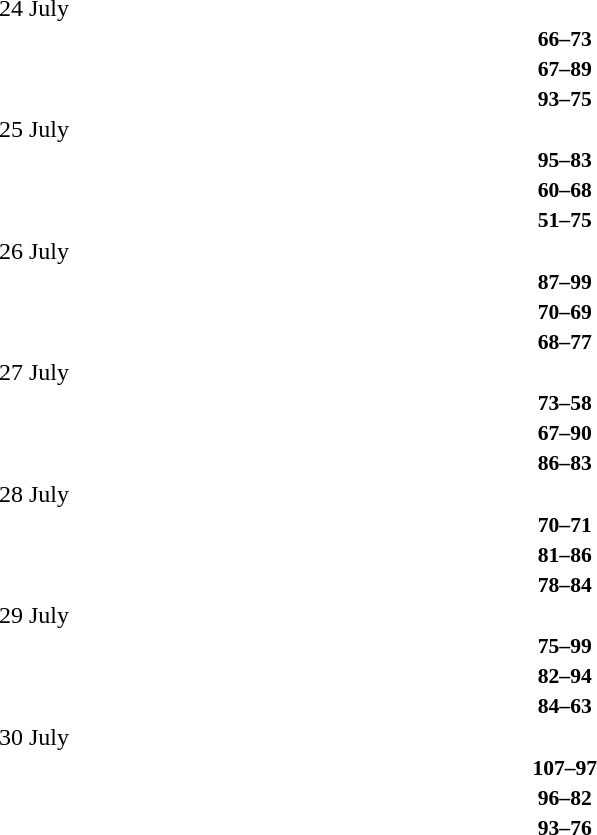<table style="width:60%;" cellspacing="1">
<tr>
<th width=15%></th>
<th width=3%></th>
<th width=6%></th>
<th width=3%></th>
<th width=15%></th>
</tr>
<tr>
<td>24 July</td>
</tr>
<tr style=font-size:90%>
<td align=right><strong></strong></td>
<td></td>
<td align=center><strong>66–73</strong></td>
<td></td>
<td><strong></strong></td>
</tr>
<tr style=font-size:90%>
<td align=right><strong></strong></td>
<td></td>
<td align=center><strong>67–89</strong></td>
<td></td>
<td><strong></strong></td>
</tr>
<tr style=font-size:90%>
<td align=right><strong></strong></td>
<td></td>
<td align=center><strong>93–75</strong></td>
<td></td>
<td><strong></strong></td>
</tr>
<tr>
<td>25 July</td>
</tr>
<tr style=font-size:90%>
<td align=right><strong></strong></td>
<td></td>
<td align=center><strong>95–83</strong></td>
<td></td>
<td><strong></strong></td>
</tr>
<tr style=font-size:90%>
<td align=right><strong></strong></td>
<td></td>
<td align=center><strong>60–68</strong></td>
<td></td>
<td><strong></strong></td>
</tr>
<tr style=font-size:90%>
<td align=right><strong></strong></td>
<td></td>
<td align=center><strong>51–75</strong></td>
<td></td>
<td><strong></strong></td>
</tr>
<tr>
<td>26 July</td>
</tr>
<tr style=font-size:90%>
<td align=right><strong></strong></td>
<td></td>
<td align=center><strong>87–99</strong></td>
<td></td>
<td><strong></strong></td>
</tr>
<tr style=font-size:90%>
<td align=right><strong></strong></td>
<td></td>
<td align=center><strong>70–69</strong></td>
<td></td>
<td><strong></strong></td>
</tr>
<tr style=font-size:90%>
<td align=right><strong></strong></td>
<td></td>
<td align=center><strong>68–77</strong></td>
<td></td>
<td><strong></strong></td>
</tr>
<tr>
<td>27 July</td>
</tr>
<tr style=font-size:90%>
<td align=right><strong></strong></td>
<td></td>
<td align=center><strong>73–58</strong></td>
<td></td>
<td><strong></strong></td>
</tr>
<tr style=font-size:90%>
<td align=right><strong></strong></td>
<td></td>
<td align=center><strong>67–90</strong></td>
<td></td>
<td><strong></strong></td>
</tr>
<tr style=font-size:90%>
<td align=right><strong></strong></td>
<td></td>
<td align=center><strong>86–83</strong></td>
<td></td>
<td><strong></strong></td>
</tr>
<tr>
<td>28 July</td>
</tr>
<tr style=font-size:90%>
<td align=right><strong></strong></td>
<td></td>
<td align=center><strong>70–71</strong></td>
<td></td>
<td><strong></strong></td>
</tr>
<tr style=font-size:90%>
<td align=right><strong></strong></td>
<td></td>
<td align=center><strong>81–86</strong></td>
<td></td>
<td><strong></strong></td>
</tr>
<tr style=font-size:90%>
<td align=right><strong></strong></td>
<td></td>
<td align=center><strong>78–84</strong></td>
<td></td>
<td><strong></strong></td>
</tr>
<tr>
<td>29 July</td>
</tr>
<tr style=font-size:90%>
<td align=right><strong></strong></td>
<td></td>
<td align=center><strong>75–99</strong></td>
<td></td>
<td><strong></strong></td>
</tr>
<tr style=font-size:90%>
<td align=right><strong></strong></td>
<td></td>
<td align=center><strong>82–94</strong></td>
<td></td>
<td><strong></strong></td>
</tr>
<tr style=font-size:90%>
<td align=right><strong></strong></td>
<td></td>
<td align=center><strong>84–63</strong></td>
<td></td>
<td><strong></strong></td>
</tr>
<tr>
<td>30 July</td>
</tr>
<tr style=font-size:90%>
<td align=right><strong></strong></td>
<td></td>
<td align=center><strong>107–97</strong></td>
<td></td>
<td><strong></strong></td>
</tr>
<tr style=font-size:90%>
<td align=right><strong></strong></td>
<td></td>
<td align=center><strong>96–82</strong></td>
<td></td>
<td><strong></strong></td>
</tr>
<tr style=font-size:90%>
<td align=right><strong></strong></td>
<td></td>
<td align=center><strong>93–76</strong></td>
<td></td>
<td><strong></strong></td>
</tr>
</table>
